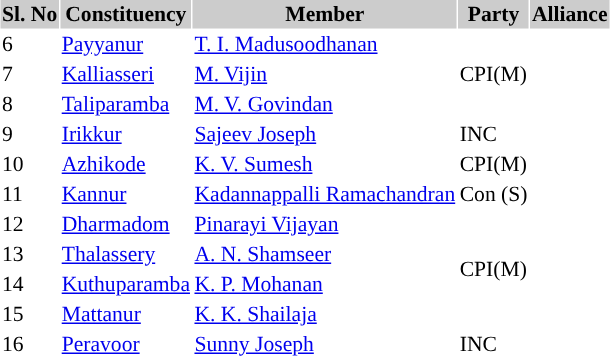<table align="left" class="toccolours" cellspacing="1" cellpadding="1" style="margin-right: .5em; margin-top: .4em; font-size: 90%">
<tr>
</tr>
<tr bgcolor="#cccccc" valign="top">
<th scope="col">Sl. No</th>
<th scope="col">Constituency</th>
<th scope="col">Member</th>
<th scope="col">Party</th>
<th scope="col">Alliance</th>
</tr>
<tr po>
<td>6</td>
<td><a href='#'>Payyanur</a></td>
<td><a href='#'>T. I. Madusoodhanan</a></td>
<td rowspan="3" style="background:">CPI(M)</td>
<td rowspan="3"></td>
</tr>
<tr>
<td>7</td>
<td><a href='#'>Kalliasseri</a></td>
<td><a href='#'>M. Vijin</a></td>
</tr>
<tr>
<td>8</td>
<td><a href='#'>Taliparamba</a></td>
<td><a href='#'>M. V. Govindan</a></td>
</tr>
<tr>
<td>9</td>
<td><a href='#'>Irikkur</a></td>
<td><a href='#'>Sajeev Joseph</a></td>
<td style="background-color:">INC</td>
<td></td>
</tr>
<tr>
<td>10</td>
<td><a href='#'>Azhikode</a></td>
<td><a href='#'>K. V. Sumesh</a></td>
<td style="background: ">CPI(M)</td>
<td rowspan="6"></td>
</tr>
<tr>
<td>11</td>
<td><a href='#'>Kannur</a></td>
<td><a href='#'>Kadannappalli Ramachandran</a></td>
<td style="background:">Con (S)</td>
</tr>
<tr>
<td>12</td>
<td><a href='#'>Dharmadom</a></td>
<td><a href='#'>Pinarayi Vijayan</a></td>
<td rowspan="4" style="background:">CPI(M)</td>
</tr>
<tr>
<td>13</td>
<td><a href='#'>Thalassery</a></td>
<td><a href='#'>A. N. Shamseer</a></td>
</tr>
<tr>
<td>14</td>
<td><a href='#'>Kuthuparamba</a></td>
<td><a href='#'>K. P. Mohanan</a></td>
</tr>
<tr>
<td>15</td>
<td><a href='#'>Mattanur</a></td>
<td><a href='#'>K. K. Shailaja</a></td>
</tr>
<tr>
<td>16</td>
<td><a href='#'>Peravoor</a></td>
<td><a href='#'>Sunny Joseph</a></td>
<td style="background-color:">INC</td>
<td></td>
</tr>
</table>
